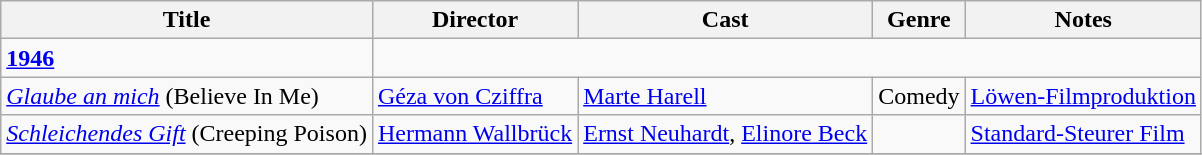<table class="wikitable">
<tr>
<th>Title</th>
<th>Director</th>
<th>Cast</th>
<th>Genre</th>
<th>Notes</th>
</tr>
<tr>
<td><strong><a href='#'>1946</a></strong></td>
</tr>
<tr>
<td><em><a href='#'>Glaube an mich</a></em> (Believe In Me)</td>
<td><a href='#'>Géza von Cziffra</a></td>
<td><a href='#'>Marte Harell</a></td>
<td>Comedy</td>
<td><a href='#'>Löwen-Filmproduktion</a></td>
</tr>
<tr>
<td><em><a href='#'>Schleichendes Gift</a></em> (Creeping Poison)</td>
<td><a href='#'>Hermann Wallbrück</a></td>
<td><a href='#'>Ernst Neuhardt</a>, <a href='#'>Elinore Beck</a></td>
<td></td>
<td><a href='#'>Standard-Steurer Film</a></td>
</tr>
<tr>
</tr>
</table>
